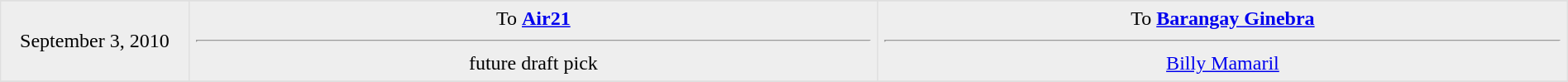<table border=1 style="border-collapse:collapse; text-align: center; width: 100%" bordercolor="#DFDFDF"  cellpadding="5">
<tr>
</tr>
<tr bgcolor="eeeeee">
<td style="width:12%">September 3, 2010</td>
<td style="width:44%" valign="top">To <strong><a href='#'>Air21</a></strong><hr>future draft pick</td>
<td style="width:44%" valign="top">To <strong><a href='#'>Barangay Ginebra</a></strong><hr><a href='#'>Billy Mamaril</a></td>
</tr>
<tr>
</tr>
</table>
